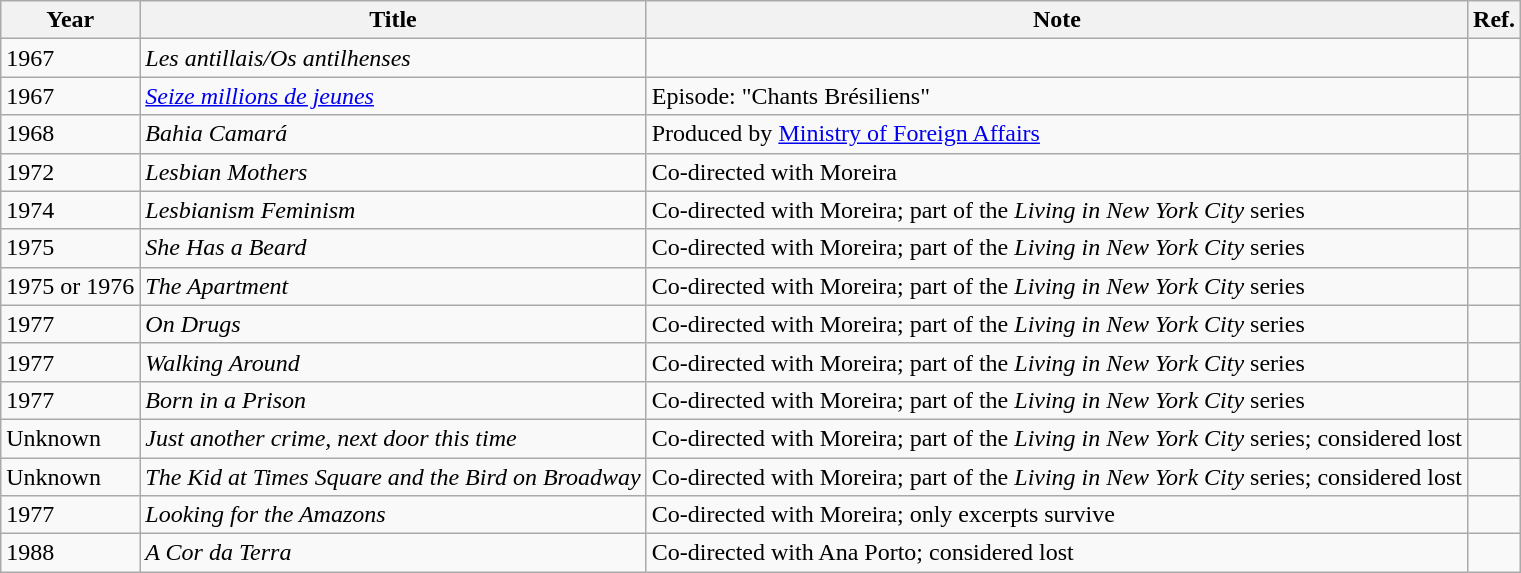<table class="wikitable sortable plainrowheaders">
<tr>
<th scope="col">Year</th>
<th scope="col">Title</th>
<th scope="col">Note</th>
<th scope="col" class="unsortable">Ref.</th>
</tr>
<tr>
<td>1967</td>
<td><em>Les antillais/Os antilhenses</em></td>
<td></td>
<td></td>
</tr>
<tr>
<td>1967</td>
<td><em><a href='#'>Seize millions de jeunes</a></em></td>
<td>Episode: "Chants Brésiliens"</td>
<td></td>
</tr>
<tr>
<td>1968</td>
<td><em>Bahia Camará</em></td>
<td>Produced by <a href='#'>Ministry of Foreign Affairs</a></td>
<td></td>
</tr>
<tr>
<td>1972</td>
<td><em>Lesbian Mothers</em></td>
<td>Co-directed with Moreira</td>
<td></td>
</tr>
<tr>
<td>1974</td>
<td><em>Lesbianism Feminism</em></td>
<td>Co-directed with Moreira; part of the <em>Living in New York City</em> series</td>
<td></td>
</tr>
<tr>
<td>1975</td>
<td><em>She Has a Beard</em></td>
<td>Co-directed with Moreira; part of the <em>Living in New York City</em> series</td>
<td></td>
</tr>
<tr>
<td>1975 or 1976</td>
<td><em>The Apartment</em></td>
<td>Co-directed with Moreira; part of the <em>Living in New York City</em> series</td>
<td></td>
</tr>
<tr>
<td>1977</td>
<td><em>On Drugs</em></td>
<td>Co-directed with Moreira; part of the <em>Living in New York City</em> series</td>
<td></td>
</tr>
<tr>
<td>1977</td>
<td><em>Walking Around</em></td>
<td>Co-directed with Moreira; part of the <em>Living in New York City</em> series</td>
<td></td>
</tr>
<tr>
<td>1977</td>
<td><em>Born in a Prison</em></td>
<td>Co-directed with Moreira; part of the <em>Living in New York City</em> series</td>
<td></td>
</tr>
<tr>
<td>Unknown</td>
<td><em>Just another crime, next door this time</em></td>
<td>Co-directed with Moreira; part of the <em>Living in New York City</em> series; considered lost</td>
<td></td>
</tr>
<tr>
<td>Unknown</td>
<td><em>The Kid at Times Square and the Bird on Broadway</em></td>
<td>Co-directed with Moreira; part of the <em>Living in New York City</em> series; considered lost</td>
<td></td>
</tr>
<tr>
<td>1977</td>
<td><em>Looking for the Amazons</em></td>
<td>Co-directed with Moreira; only excerpts survive</td>
<td></td>
</tr>
<tr>
<td>1988</td>
<td><em>A Cor da Terra</em></td>
<td>Co-directed with Ana Porto; considered lost</td>
<td></td>
</tr>
</table>
